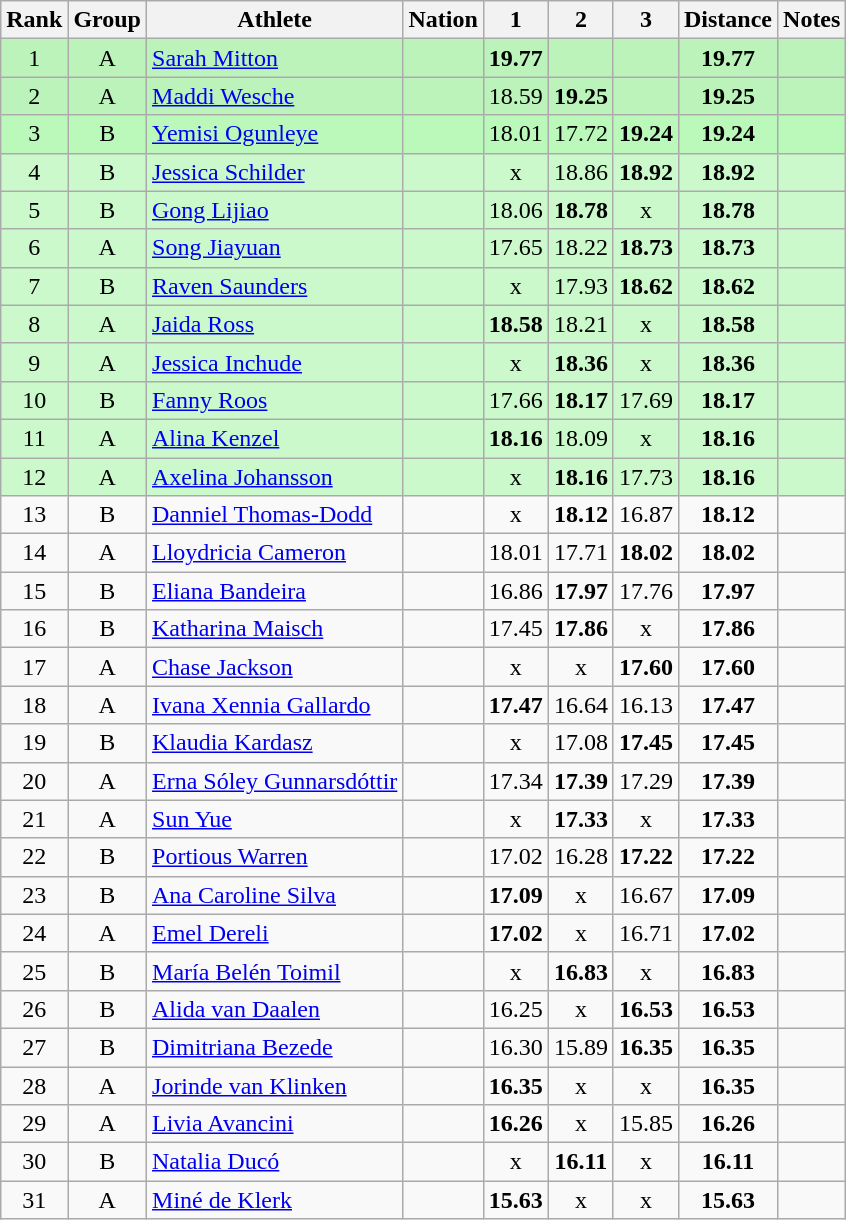<table class="wikitable sortable" style="text-align:center">
<tr>
<th>Rank</th>
<th>Group</th>
<th>Athlete</th>
<th>Nation</th>
<th>1</th>
<th>2</th>
<th>3</th>
<th>Distance</th>
<th>Notes</th>
</tr>
<tr bgcolor=bbf3bb>
<td>1</td>
<td>A</td>
<td align="left"><a href='#'>Sarah Mitton</a></td>
<td align="left"></td>
<td><strong>19.77</strong></td>
<td></td>
<td></td>
<td><strong>19.77</strong></td>
<td></td>
</tr>
<tr bgcolor=bbf3bb>
<td>2</td>
<td>A</td>
<td align="left"><a href='#'>Maddi Wesche</a></td>
<td align="left"></td>
<td>18.59</td>
<td><strong>19.25</strong></td>
<td></td>
<td><strong>19.25</strong></td>
<td></td>
</tr>
<tr bgcolor=bbf9bb>
<td>3</td>
<td>B</td>
<td align="left"><a href='#'>Yemisi Ogunleye</a></td>
<td align="left"></td>
<td>18.01</td>
<td>17.72</td>
<td><strong>19.24</strong></td>
<td><strong>19.24</strong></td>
<td></td>
</tr>
<tr bgcolor=ccf9cc>
<td>4</td>
<td>B</td>
<td align="left"><a href='#'>Jessica Schilder</a></td>
<td align="left"></td>
<td>x</td>
<td>18.86</td>
<td><strong>18.92</strong></td>
<td><strong>18.92</strong></td>
<td></td>
</tr>
<tr bgcolor=ccf9cc>
<td>5</td>
<td>B</td>
<td align="left"><a href='#'>Gong Lijiao</a></td>
<td align="left"></td>
<td>18.06</td>
<td><strong>18.78</strong></td>
<td>x</td>
<td><strong>18.78</strong></td>
<td></td>
</tr>
<tr bgcolor=ccf9cc>
<td>6</td>
<td>A</td>
<td align="left"><a href='#'>Song Jiayuan</a></td>
<td align="left"></td>
<td>17.65</td>
<td>18.22</td>
<td><strong>18.73</strong></td>
<td><strong>18.73</strong></td>
<td></td>
</tr>
<tr bgcolor=ccf9cc>
<td>7</td>
<td>B</td>
<td align="left"><a href='#'>Raven Saunders</a></td>
<td align="left"></td>
<td>x</td>
<td>17.93</td>
<td><strong>18.62</strong></td>
<td><strong>18.62</strong></td>
<td></td>
</tr>
<tr bgcolor=ccf9cc>
<td>8</td>
<td>A</td>
<td align="left"><a href='#'>Jaida Ross</a></td>
<td align="left"></td>
<td><strong>18.58</strong></td>
<td>18.21</td>
<td>x</td>
<td><strong>18.58</strong></td>
<td></td>
</tr>
<tr bgcolor=ccf9cc>
<td>9</td>
<td>A</td>
<td align="left"><a href='#'>Jessica Inchude</a></td>
<td align="left"></td>
<td>x</td>
<td><strong>18.36</strong></td>
<td>x</td>
<td><strong>18.36</strong></td>
<td></td>
</tr>
<tr bgcolor=ccf9cc>
<td>10</td>
<td>B</td>
<td align="left"><a href='#'>Fanny Roos</a></td>
<td align="left"></td>
<td>17.66</td>
<td><strong>18.17</strong></td>
<td>17.69</td>
<td><strong>18.17</strong></td>
<td></td>
</tr>
<tr bgcolor=ccf9cc>
<td>11</td>
<td>A</td>
<td align="left"><a href='#'>Alina Kenzel</a></td>
<td align="left"></td>
<td><strong>18.16</strong></td>
<td>18.09</td>
<td>x</td>
<td><strong>18.16</strong></td>
<td></td>
</tr>
<tr bgcolor=ccf9cc>
<td>12</td>
<td>A</td>
<td align="left"><a href='#'>Axelina Johansson</a></td>
<td align="left"></td>
<td>x</td>
<td><strong>18.16</strong></td>
<td>17.73</td>
<td><strong>18.16</strong></td>
<td></td>
</tr>
<tr>
<td>13</td>
<td>B</td>
<td align="left"><a href='#'>Danniel Thomas-Dodd</a></td>
<td align="left"></td>
<td>x</td>
<td><strong>18.12</strong></td>
<td>16.87</td>
<td><strong>18.12</strong></td>
<td></td>
</tr>
<tr>
<td>14</td>
<td>A</td>
<td align="left"><a href='#'>Lloydricia Cameron</a></td>
<td align="left"></td>
<td>18.01</td>
<td>17.71</td>
<td><strong>18.02</strong></td>
<td><strong>18.02</strong></td>
<td></td>
</tr>
<tr>
<td>15</td>
<td>B</td>
<td align="left"><a href='#'>Eliana Bandeira</a></td>
<td align="left"></td>
<td>16.86</td>
<td><strong>17.97</strong></td>
<td>17.76</td>
<td><strong>17.97</strong></td>
<td></td>
</tr>
<tr>
<td>16</td>
<td>B</td>
<td align="left"><a href='#'>Katharina Maisch</a></td>
<td align="left"></td>
<td>17.45</td>
<td><strong>17.86</strong></td>
<td>x</td>
<td><strong>17.86</strong></td>
<td></td>
</tr>
<tr>
<td>17</td>
<td>A</td>
<td align="left"><a href='#'>Chase Jackson</a></td>
<td align="left"></td>
<td>x</td>
<td>x</td>
<td><strong>17.60</strong></td>
<td><strong>17.60</strong></td>
<td></td>
</tr>
<tr>
<td>18</td>
<td>A</td>
<td align="left"><a href='#'>Ivana Xennia Gallardo</a></td>
<td align="left"></td>
<td><strong>17.47</strong></td>
<td>16.64</td>
<td>16.13</td>
<td><strong>17.47</strong></td>
<td></td>
</tr>
<tr>
<td>19</td>
<td>B</td>
<td align="left"><a href='#'>Klaudia Kardasz</a></td>
<td align="left"></td>
<td>x</td>
<td>17.08</td>
<td><strong>17.45</strong></td>
<td><strong>17.45</strong></td>
<td></td>
</tr>
<tr>
<td>20</td>
<td>A</td>
<td align="left"><a href='#'>Erna Sóley Gunnarsdóttir</a></td>
<td align="left"></td>
<td>17.34</td>
<td><strong>17.39</strong></td>
<td>17.29</td>
<td><strong>17.39</strong></td>
<td></td>
</tr>
<tr>
<td>21</td>
<td>A</td>
<td align="left"><a href='#'>Sun Yue</a></td>
<td align="left"></td>
<td>x</td>
<td><strong>17.33</strong></td>
<td>x</td>
<td><strong>17.33</strong></td>
<td></td>
</tr>
<tr>
<td>22</td>
<td>B</td>
<td align="left"><a href='#'>Portious Warren</a></td>
<td align="left"></td>
<td>17.02</td>
<td>16.28</td>
<td><strong>17.22</strong></td>
<td><strong>17.22</strong></td>
<td></td>
</tr>
<tr>
<td>23</td>
<td>B</td>
<td align="left"><a href='#'>Ana Caroline Silva</a></td>
<td align="left"></td>
<td><strong>17.09</strong></td>
<td>x</td>
<td>16.67</td>
<td><strong>17.09</strong></td>
<td></td>
</tr>
<tr>
<td>24</td>
<td>A</td>
<td align="left"><a href='#'>Emel Dereli</a></td>
<td align="left"></td>
<td><strong>17.02</strong></td>
<td>x</td>
<td>16.71</td>
<td><strong>17.02</strong></td>
<td></td>
</tr>
<tr>
<td>25</td>
<td>B</td>
<td align="left"><a href='#'>María Belén Toimil</a></td>
<td align="left"></td>
<td>x</td>
<td><strong>16.83</strong></td>
<td>x</td>
<td><strong>16.83</strong></td>
<td></td>
</tr>
<tr>
<td>26</td>
<td>B</td>
<td align="left"><a href='#'>Alida van Daalen</a></td>
<td align="left"></td>
<td>16.25</td>
<td>x</td>
<td><strong>16.53</strong></td>
<td><strong>16.53</strong></td>
<td></td>
</tr>
<tr>
<td>27</td>
<td>B</td>
<td align="left"><a href='#'>Dimitriana Bezede</a></td>
<td align="left"></td>
<td>16.30</td>
<td>15.89</td>
<td><strong>16.35</strong></td>
<td><strong>16.35</strong></td>
<td></td>
</tr>
<tr>
<td>28</td>
<td>A</td>
<td align="left"><a href='#'>Jorinde van Klinken</a></td>
<td align="left"></td>
<td><strong>16.35</strong></td>
<td>x</td>
<td>x</td>
<td><strong>16.35</strong></td>
<td></td>
</tr>
<tr>
<td>29</td>
<td>A</td>
<td align="left"><a href='#'>Livia Avancini</a></td>
<td align="left"></td>
<td><strong>16.26</strong></td>
<td>x</td>
<td>15.85</td>
<td><strong>16.26</strong></td>
<td></td>
</tr>
<tr>
<td>30</td>
<td>B</td>
<td align="left"><a href='#'>Natalia Ducó</a></td>
<td align="left"></td>
<td>x</td>
<td><strong>16.11</strong></td>
<td>x</td>
<td><strong>16.11</strong></td>
<td></td>
</tr>
<tr>
<td>31</td>
<td>A</td>
<td align="left"><a href='#'>Miné de Klerk</a></td>
<td align="left"></td>
<td><strong>15.63</strong></td>
<td>x</td>
<td>x</td>
<td><strong>15.63</strong></td>
<td></td>
</tr>
</table>
